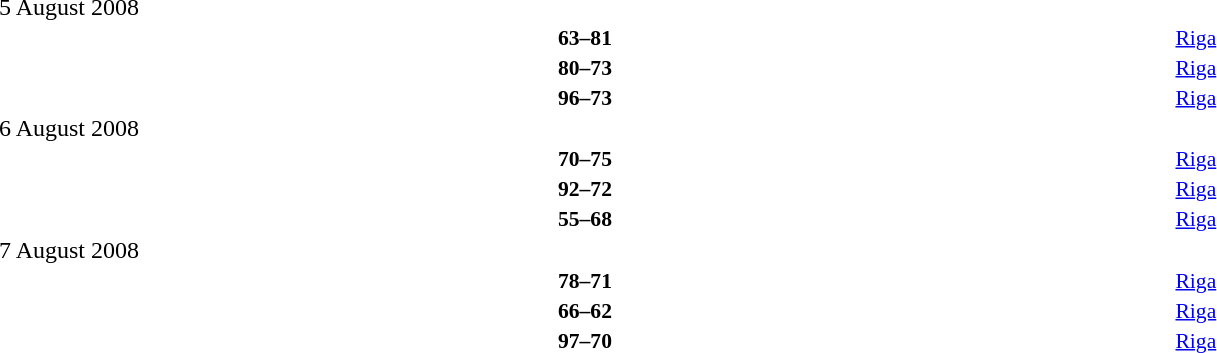<table style="width:100%;" cellspacing="1">
<tr>
<th width=25%></th>
<th width=3%></th>
<th width=6%></th>
<th width=3%></th>
<th width=25%></th>
</tr>
<tr>
<td>5 August 2008</td>
</tr>
<tr style=font-size:90%>
<td align=right><strong></strong></td>
<td></td>
<td align=center><strong>63–81</strong></td>
<td></td>
<td><strong></strong></td>
<td><a href='#'>Riga</a></td>
</tr>
<tr style=font-size:90%>
<td align=right><strong></strong></td>
<td></td>
<td align=center><strong>80–73</strong></td>
<td></td>
<td><strong></strong></td>
<td><a href='#'>Riga</a></td>
</tr>
<tr style=font-size:90%>
<td align=right><strong></strong></td>
<td></td>
<td align=center><strong>96–73</strong></td>
<td></td>
<td><strong></strong></td>
<td><a href='#'>Riga</a></td>
</tr>
<tr>
<td>6 August 2008</td>
</tr>
<tr style=font-size:90%>
<td align=right><strong></strong></td>
<td></td>
<td align=center><strong>70–75</strong></td>
<td></td>
<td><strong></strong></td>
<td><a href='#'>Riga</a></td>
</tr>
<tr style=font-size:90%>
<td align=right><strong></strong></td>
<td></td>
<td align=center><strong>92–72</strong></td>
<td></td>
<td><strong></strong></td>
<td><a href='#'>Riga</a></td>
</tr>
<tr style=font-size:90%>
<td align=right><strong></strong></td>
<td></td>
<td align=center><strong>55–68</strong></td>
<td></td>
<td><strong></strong></td>
<td><a href='#'>Riga</a></td>
</tr>
<tr>
<td>7 August 2008</td>
</tr>
<tr style=font-size:90%>
<td align=right><strong></strong></td>
<td></td>
<td align=center><strong>78–71</strong></td>
<td></td>
<td><strong></strong></td>
<td><a href='#'>Riga</a></td>
</tr>
<tr style=font-size:90%>
<td align=right><strong></strong></td>
<td></td>
<td align=center><strong>66–62</strong></td>
<td></td>
<td><strong></strong></td>
<td><a href='#'>Riga</a></td>
</tr>
<tr style=font-size:90%>
<td align=right><strong></strong></td>
<td></td>
<td align=center><strong>97–70</strong></td>
<td></td>
<td><strong></strong></td>
<td><a href='#'>Riga</a></td>
</tr>
</table>
